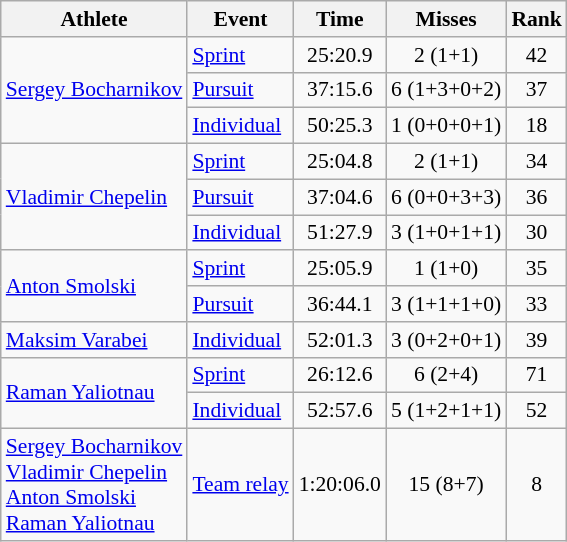<table class="wikitable" style="font-size:90%">
<tr>
<th>Athlete</th>
<th>Event</th>
<th>Time</th>
<th>Misses</th>
<th>Rank</th>
</tr>
<tr align=center>
<td align=left rowspan=3><a href='#'>Sergey Bocharnikov</a></td>
<td align=left><a href='#'>Sprint</a></td>
<td>25:20.9</td>
<td>2 (1+1)</td>
<td>42</td>
</tr>
<tr align=center>
<td align=left><a href='#'>Pursuit</a></td>
<td>37:15.6</td>
<td>6 (1+3+0+2)</td>
<td>37</td>
</tr>
<tr align=center>
<td align=left><a href='#'>Individual</a></td>
<td>50:25.3</td>
<td>1 (0+0+0+1)</td>
<td>18</td>
</tr>
<tr align=center>
<td align=left rowspan=3><a href='#'>Vladimir Chepelin</a></td>
<td align=left><a href='#'>Sprint</a></td>
<td>25:04.8</td>
<td>2 (1+1)</td>
<td>34</td>
</tr>
<tr align=center>
<td align=left><a href='#'>Pursuit</a></td>
<td>37:04.6</td>
<td>6 (0+0+3+3)</td>
<td>36</td>
</tr>
<tr align=center>
<td align=left><a href='#'>Individual</a></td>
<td>51:27.9</td>
<td>3 (1+0+1+1)</td>
<td>30</td>
</tr>
<tr align=center>
<td align=left rowspan=2><a href='#'>Anton Smolski</a></td>
<td align=left><a href='#'>Sprint</a></td>
<td>25:05.9</td>
<td>1 (1+0)</td>
<td>35</td>
</tr>
<tr align=center>
<td align=left><a href='#'>Pursuit</a></td>
<td>36:44.1</td>
<td>3 (1+1+1+0)</td>
<td>33</td>
</tr>
<tr align=center>
<td align=left><a href='#'>Maksim Varabei</a></td>
<td align=left><a href='#'>Individual</a></td>
<td>52:01.3</td>
<td>3 (0+2+0+1)</td>
<td>39</td>
</tr>
<tr align=center>
<td align=left rowspan=2><a href='#'>Raman Yaliotnau</a></td>
<td align=left><a href='#'>Sprint</a></td>
<td>26:12.6</td>
<td>6 (2+4)</td>
<td>71</td>
</tr>
<tr align=center>
<td align=left><a href='#'>Individual</a></td>
<td>52:57.6</td>
<td>5 (1+2+1+1)</td>
<td>52</td>
</tr>
<tr align=center>
<td align=left><a href='#'>Sergey Bocharnikov</a><br><a href='#'>Vladimir Chepelin</a><br><a href='#'>Anton Smolski</a><br><a href='#'>Raman Yaliotnau</a></td>
<td align=left><a href='#'>Team relay</a></td>
<td>1:20:06.0</td>
<td>15 (8+7)</td>
<td>8</td>
</tr>
</table>
